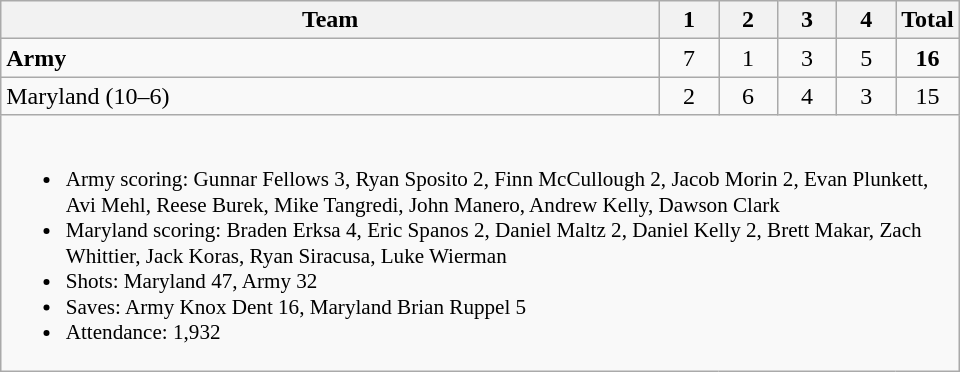<table class="wikitable" style="text-align:center; max-width:40em">
<tr>
<th>Team</th>
<th style="width:2em">1</th>
<th style="width:2em">2</th>
<th style="width:2em">3</th>
<th style="width:2em">4</th>
<th style="width:2em">Total</th>
</tr>
<tr>
<td style="text-align:left"><strong>Army</strong></td>
<td>7</td>
<td>1</td>
<td>3</td>
<td>5</td>
<td><strong>16</strong></td>
</tr>
<tr>
<td style="text-align:left">Maryland (10–6)</td>
<td>2</td>
<td>6</td>
<td>4</td>
<td>3</td>
<td>15</td>
</tr>
<tr>
<td colspan=6 style="text-align:left; font-size:88%;"><br><ul><li>Army scoring: Gunnar Fellows 3, Ryan Sposito 2, Finn McCullough 2, Jacob Morin 2, Evan Plunkett, Avi Mehl, Reese Burek, Mike Tangredi, John Manero, Andrew Kelly, Dawson Clark</li><li>Maryland scoring: Braden Erksa 4, Eric Spanos 2, Daniel Maltz 2, Daniel Kelly 2, Brett Makar, Zach Whittier, Jack Koras, Ryan Siracusa, Luke Wierman</li><li>Shots: Maryland 47, Army 32</li><li>Saves: Army Knox Dent 16, Maryland Brian Ruppel 5</li><li>Attendance: 1,932</li></ul></td>
</tr>
</table>
